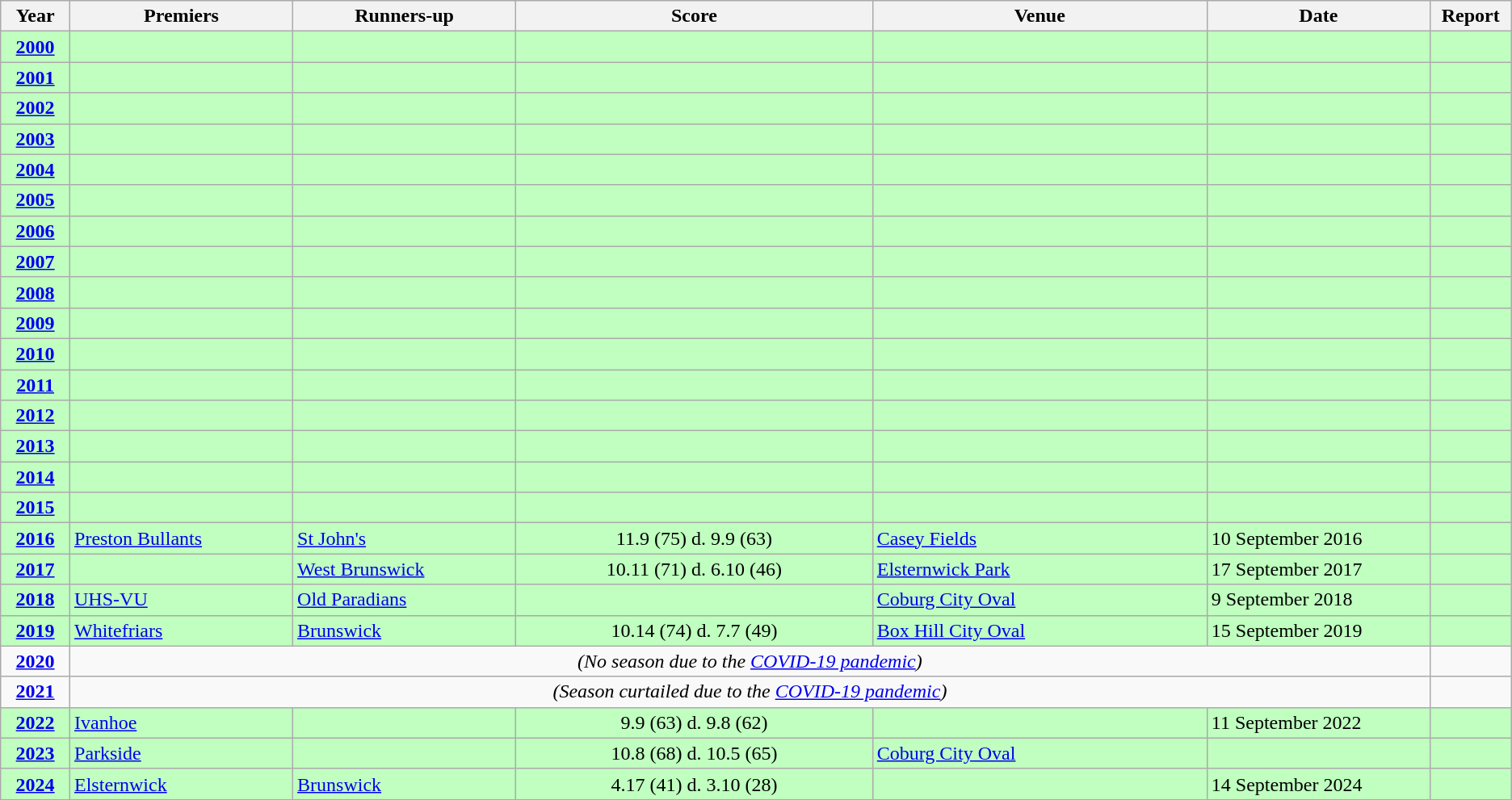<table class="wikitable sortable" style="text-align:left; text-valign:center">
<tr>
<th width=3%>Year</th>
<th width=10%>Premiers</th>
<th width=10%>Runners-up</th>
<th width=16%>Score</th>
<th width=15%>Venue</th>
<th width=10%; class=unsortable>Date</th>
<th width=2%; class=unsortable>Report</th>
</tr>
<tr style="background:#C0FFC0;">
<td align=center><strong><a href='#'>2000</a></strong></td>
<td></td>
<td></td>
<td align=center></td>
<td></td>
<td></td>
<td align=center></td>
</tr>
<tr style="background:#C0FFC0;">
<td align=center><strong><a href='#'>2001</a></strong></td>
<td></td>
<td></td>
<td align=center></td>
<td></td>
<td></td>
<td align=center></td>
</tr>
<tr style="background:#C0FFC0;">
<td align=center><strong><a href='#'>2002</a></strong></td>
<td></td>
<td></td>
<td align=center></td>
<td></td>
<td></td>
<td align=center></td>
</tr>
<tr style="background:#C0FFC0;">
<td align=center><strong><a href='#'>2003</a></strong></td>
<td></td>
<td></td>
<td align=center></td>
<td></td>
<td></td>
<td align=center></td>
</tr>
<tr style="background:#C0FFC0;">
<td align=center><strong><a href='#'>2004</a></strong></td>
<td></td>
<td></td>
<td align=center></td>
<td></td>
<td></td>
<td align=center></td>
</tr>
<tr style="background:#C0FFC0;">
<td align=center><strong><a href='#'>2005</a></strong></td>
<td></td>
<td></td>
<td align=center></td>
<td></td>
<td></td>
<td align=center></td>
</tr>
<tr style="background:#C0FFC0;">
<td align=center><strong><a href='#'>2006</a></strong></td>
<td></td>
<td></td>
<td align=center></td>
<td></td>
<td></td>
<td align=center></td>
</tr>
<tr style="background:#C0FFC0;">
<td align=center><strong><a href='#'>2007</a></strong></td>
<td></td>
<td></td>
<td align=center></td>
<td></td>
<td></td>
<td align=center></td>
</tr>
<tr style="background:#C0FFC0;">
<td align=center><strong><a href='#'>2008</a></strong></td>
<td></td>
<td></td>
<td align=center></td>
<td></td>
<td></td>
<td align=center></td>
</tr>
<tr style="background:#C0FFC0;">
<td align=center><strong><a href='#'>2009</a></strong></td>
<td></td>
<td></td>
<td align=center></td>
<td></td>
<td></td>
<td align=center></td>
</tr>
<tr style="background:#C0FFC0;">
<td align=center><strong><a href='#'>2010</a></strong></td>
<td></td>
<td></td>
<td align=center></td>
<td></td>
<td></td>
<td align=center></td>
</tr>
<tr style="background:#C0FFC0;">
<td align=center><strong><a href='#'>2011</a></strong></td>
<td></td>
<td></td>
<td align=center></td>
<td></td>
<td></td>
<td align=center></td>
</tr>
<tr style="background:#C0FFC0;">
<td align=center><strong><a href='#'>2012</a></strong></td>
<td></td>
<td></td>
<td align=center></td>
<td></td>
<td></td>
<td align=center></td>
</tr>
<tr style="background:#C0FFC0;">
<td align=center><strong><a href='#'>2013</a></strong></td>
<td></td>
<td></td>
<td align=center></td>
<td></td>
<td></td>
<td align=center></td>
</tr>
<tr style="background:#C0FFC0;">
<td align=center><strong><a href='#'>2014</a></strong></td>
<td></td>
<td></td>
<td align=center></td>
<td></td>
<td></td>
<td align=center></td>
</tr>
<tr style="background:#C0FFC0;">
<td align=center><strong><a href='#'>2015</a></strong></td>
<td></td>
<td></td>
<td align=center></td>
<td></td>
<td></td>
<td align=center></td>
</tr>
<tr style="background:#C0FFC0;">
<td align=center><strong><a href='#'>2016</a></strong></td>
<td><a href='#'>Preston Bullants</a> </td>
<td><a href='#'>St John's</a></td>
<td align=center>11.9 (75) d. 9.9 (63)</td>
<td><a href='#'>Casey Fields</a></td>
<td>10 September 2016</td>
<td align=center></td>
</tr>
<tr style="background:#C0FFC0;">
<td align=center><strong><a href='#'>2017</a></strong></td>
<td></td>
<td><a href='#'>West Brunswick</a></td>
<td align=center>10.11 (71) d. 6.10 (46)</td>
<td><a href='#'>Elsternwick Park</a></td>
<td>17 September 2017</td>
<td align=center></td>
</tr>
<tr style="background:#C0FFC0;">
<td align=center><strong><a href='#'>2018</a></strong></td>
<td><a href='#'>UHS-VU</a></td>
<td><a href='#'>Old Paradians</a></td>
<td align=center></td>
<td><a href='#'>Coburg City Oval</a></td>
<td>9 September 2018</td>
<td align=center></td>
</tr>
<tr style="background:#C0FFC0;">
<td align=center><strong><a href='#'>2019</a></strong></td>
<td><a href='#'>Whitefriars</a></td>
<td><a href='#'>Brunswick</a></td>
<td align=center>10.14 (74) d. 7.7 (49)</td>
<td><a href='#'>Box Hill City Oval</a></td>
<td>15 September 2019</td>
<td align=center></td>
</tr>
<tr>
<td align=center><strong><a href='#'>2020</a></strong></td>
<td colspan="5"; align="center"><em>(No season due to the <a href='#'>COVID-19 pandemic</a>)</em></td>
<td align=center></td>
</tr>
<tr>
<td align=center><strong><a href='#'>2021</a></strong></td>
<td colspan="5"; align="center"><em>(Season curtailed due to the <a href='#'>COVID-19 pandemic</a>)</em></td>
<td align=center></td>
</tr>
<tr style="background:#C0FFC0;">
<td align=center><strong><a href='#'>2022</a></strong></td>
<td><a href='#'>Ivanhoe</a></td>
<td></td>
<td align=center>9.9 (63) d. 9.8 (62)</td>
<td></td>
<td>11 September 2022</td>
<td align=center></td>
</tr>
<tr style="background:#C0FFC0;">
<td align=center><strong><a href='#'>2023</a></strong></td>
<td><a href='#'>Parkside</a> </td>
<td></td>
<td align=center>10.8 (68) d. 10.5 (65)</td>
<td><a href='#'>Coburg City Oval</a></td>
<td></td>
<td align=center></td>
</tr>
<tr style="background:#C0FFC0;">
<td align=center><strong><a href='#'>2024</a></strong></td>
<td><a href='#'>Elsternwick</a></td>
<td><a href='#'>Brunswick</a></td>
<td align=center>4.17 (41) d. 3.10 (28)</td>
<td></td>
<td>14 September 2024</td>
<td align=center></td>
</tr>
</table>
